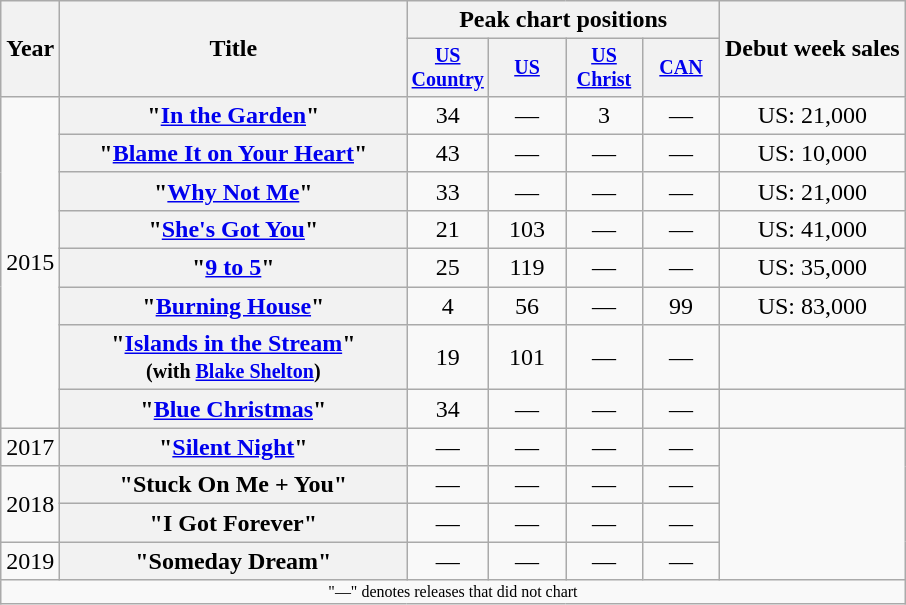<table class="wikitable plainrowheaders" style="text-align:center;">
<tr>
<th rowspan="2">Year</th>
<th rowspan="2" style="width:14em;">Title</th>
<th colspan="4">Peak chart positions</th>
<th rowspan="2">Debut week sales</th>
</tr>
<tr style="font-size:smaller;">
<th width="45"><a href='#'>US<br>Country</a><br></th>
<th width="45"><a href='#'>US</a><br></th>
<th width="45"><a href='#'>US Christ</a><br></th>
<th width="45"><a href='#'>CAN</a><br></th>
</tr>
<tr>
<td rowspan="8">2015</td>
<th scope="row">"<a href='#'>In the Garden</a>"</th>
<td>34</td>
<td>—</td>
<td>3</td>
<td>—</td>
<td>US: 21,000</td>
</tr>
<tr>
<th scope="row">"<a href='#'>Blame It on Your Heart</a>"</th>
<td>43</td>
<td>—</td>
<td>—</td>
<td>—</td>
<td>US: 10,000</td>
</tr>
<tr>
<th scope="row">"<a href='#'>Why Not Me</a>"</th>
<td>33</td>
<td>—</td>
<td>—</td>
<td>—</td>
<td>US: 21,000</td>
</tr>
<tr>
<th scope="row">"<a href='#'>She's Got You</a>"</th>
<td>21</td>
<td>103</td>
<td>—</td>
<td>—</td>
<td>US: 41,000</td>
</tr>
<tr>
<th scope="row">"<a href='#'>9 to 5</a>"</th>
<td>25</td>
<td>119</td>
<td>—</td>
<td>—</td>
<td>US: 35,000</td>
</tr>
<tr>
<th scope="row">"<a href='#'>Burning House</a>"</th>
<td>4</td>
<td>56</td>
<td>—</td>
<td>99</td>
<td>US: 83,000</td>
</tr>
<tr>
<th scope="row">"<a href='#'>Islands in the Stream</a>"<br><small>(with <a href='#'>Blake Shelton</a>)</small></th>
<td>19</td>
<td>101</td>
<td>—</td>
<td>—</td>
<td></td>
</tr>
<tr>
<th scope="row">"<a href='#'>Blue Christmas</a>"</th>
<td>34</td>
<td>—</td>
<td>—</td>
<td>—</td>
<td></td>
</tr>
<tr>
<td rowspan="1">2017</td>
<th scope="row">"<a href='#'>Silent Night</a>"</th>
<td>—</td>
<td>—</td>
<td>—</td>
<td>—</td>
</tr>
<tr>
<td rowspan="2">2018</td>
<th scope="row">"Stuck On Me + You"</th>
<td>—</td>
<td>—</td>
<td>—</td>
<td>—</td>
</tr>
<tr>
<th scope="row">"I Got Forever"</th>
<td>—</td>
<td>—</td>
<td>—</td>
<td>—</td>
</tr>
<tr>
<td rowspan="1">2019</td>
<th scope="row">"Someday Dream"</th>
<td>—</td>
<td>—</td>
<td>—</td>
<td>—</td>
</tr>
<tr>
<td colspan="7" style="font-size:8pt">"—" denotes releases that did not chart</td>
</tr>
</table>
